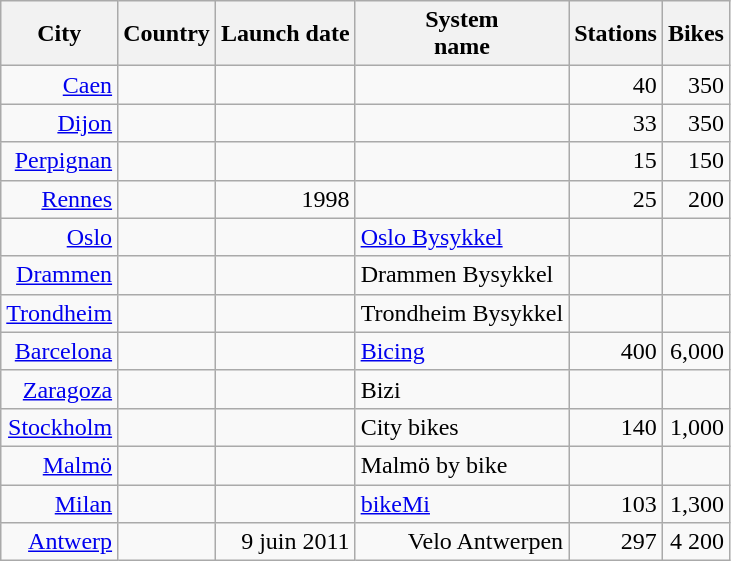<table class="wikitable sortable" style="text-align: right">
<tr>
<th>City</th>
<th>Country</th>
<th>Launch date</th>
<th>System<br>name</th>
<th>Stations</th>
<th>Bikes</th>
</tr>
<tr>
<td><a href='#'>Caen</a></td>
<td style="text-align:left;"></td>
<td></td>
<td></td>
<td>40</td>
<td>350</td>
</tr>
<tr>
<td><a href='#'>Dijon</a></td>
<td style="text-align:left;"></td>
<td></td>
<td></td>
<td>33</td>
<td>350</td>
</tr>
<tr>
<td><a href='#'>Perpignan</a></td>
<td style="text-align:left;"></td>
<td></td>
<td></td>
<td>15</td>
<td>150</td>
</tr>
<tr>
<td><a href='#'>Rennes</a></td>
<td style="text-align:left;"></td>
<td>1998</td>
<td></td>
<td>25</td>
<td>200</td>
</tr>
<tr>
<td><a href='#'>Oslo</a></td>
<td style="text-align:left;"></td>
<td></td>
<td style="text-align:left;"><a href='#'>Oslo Bysykkel</a></td>
<td></td>
<td></td>
</tr>
<tr>
<td><a href='#'>Drammen</a></td>
<td style="text-align:left;"></td>
<td></td>
<td style="text-align:left;">Drammen Bysykkel</td>
<td></td>
<td></td>
</tr>
<tr>
<td><a href='#'>Trondheim</a></td>
<td style="text-align:left;"></td>
<td></td>
<td style="text-align:left;">Trondheim Bysykkel</td>
<td></td>
<td></td>
</tr>
<tr>
<td><a href='#'>Barcelona</a></td>
<td style="text-align:left;"></td>
<td></td>
<td style="text-align:left;"><a href='#'>Bicing</a></td>
<td>400</td>
<td>6,000</td>
</tr>
<tr>
<td><a href='#'>Zaragoza</a></td>
<td style="text-align:left;"></td>
<td></td>
<td style="text-align:left;">Bizi</td>
<td></td>
<td></td>
</tr>
<tr>
<td><a href='#'>Stockholm</a></td>
<td style="text-align:left;"></td>
<td></td>
<td style="text-align:left;">City bikes</td>
<td>140</td>
<td>1,000</td>
</tr>
<tr>
<td><a href='#'>Malmö</a></td>
<td style="text-align:left;"></td>
<td></td>
<td style="text-align:left;">Malmö by bike</td>
<td></td>
<td></td>
</tr>
<tr>
<td><a href='#'>Milan</a></td>
<td style="text-align:left;"></td>
<td></td>
<td style="text-align:left;"><a href='#'>bikeMi</a></td>
<td>103</td>
<td>1,300</td>
</tr>
<tr>
<td><a href='#'>Antwerp</a></td>
<td></td>
<td>9 juin 2011</td>
<td>Velo Antwerpen</td>
<td>297</td>
<td>4 200</td>
</tr>
</table>
